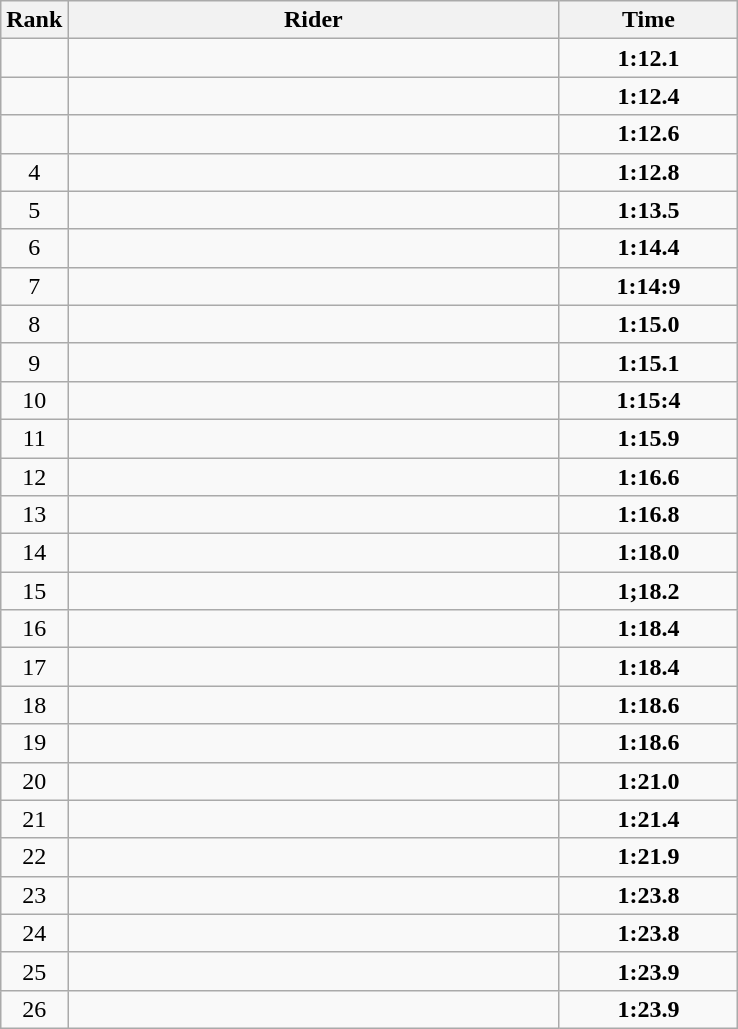<table class="wikitable" style="text-align:center;">
<tr>
<th>Rank</th>
<th style="width:20em;">Rider</th>
<th style="width:7em;">Time</th>
</tr>
<tr>
<td></td>
<td align=left></td>
<td><strong>1:12.1</strong></td>
</tr>
<tr>
<td></td>
<td align=left></td>
<td><strong>1:12.4</strong></td>
</tr>
<tr>
<td></td>
<td align=left></td>
<td><strong>1:12.6</strong></td>
</tr>
<tr>
<td>4</td>
<td align=left></td>
<td><strong>1:12.8</strong></td>
</tr>
<tr>
<td>5</td>
<td align=left></td>
<td><strong>1:13.5</strong></td>
</tr>
<tr>
<td>6</td>
<td align=left></td>
<td><strong>1:14.4</strong></td>
</tr>
<tr>
<td>7</td>
<td align=left></td>
<td><strong>1:14:9</strong></td>
</tr>
<tr>
<td>8</td>
<td align=left></td>
<td><strong>1:15.0</strong></td>
</tr>
<tr>
<td>9</td>
<td align=left></td>
<td><strong>1:15.1</strong></td>
</tr>
<tr>
<td>10</td>
<td align=left></td>
<td><strong>1:15:4</strong></td>
</tr>
<tr>
<td>11</td>
<td align=left></td>
<td><strong>1:15.9</strong></td>
</tr>
<tr>
<td>12</td>
<td align=left></td>
<td><strong>1:16.6</strong></td>
</tr>
<tr>
<td>13</td>
<td align=left></td>
<td><strong>1:16.8</strong></td>
</tr>
<tr>
<td>14</td>
<td align=left></td>
<td><strong>1:18.0</strong></td>
</tr>
<tr>
<td>15</td>
<td align=left></td>
<td><strong>1;18.2</strong></td>
</tr>
<tr>
<td>16</td>
<td align=left></td>
<td><strong>1:18.4</strong></td>
</tr>
<tr>
<td>17</td>
<td align=left></td>
<td><strong>1:18.4</strong></td>
</tr>
<tr>
<td>18</td>
<td align=left></td>
<td><strong>1:18.6</strong></td>
</tr>
<tr>
<td>19</td>
<td align=left></td>
<td><strong>1:18.6</strong></td>
</tr>
<tr>
<td>20</td>
<td align=left></td>
<td><strong>1:21.0</strong></td>
</tr>
<tr>
<td>21</td>
<td align=left></td>
<td><strong>1:21.4</strong></td>
</tr>
<tr>
<td>22</td>
<td align=left></td>
<td><strong>1:21.9</strong></td>
</tr>
<tr>
<td>23</td>
<td align=left></td>
<td><strong>1:23.8</strong></td>
</tr>
<tr>
<td>24</td>
<td align=left></td>
<td><strong>1:23.8</strong></td>
</tr>
<tr>
<td>25</td>
<td align=left></td>
<td><strong>1:23.9</strong></td>
</tr>
<tr>
<td>26</td>
<td align=left></td>
<td><strong>1:23.9</strong></td>
</tr>
</table>
